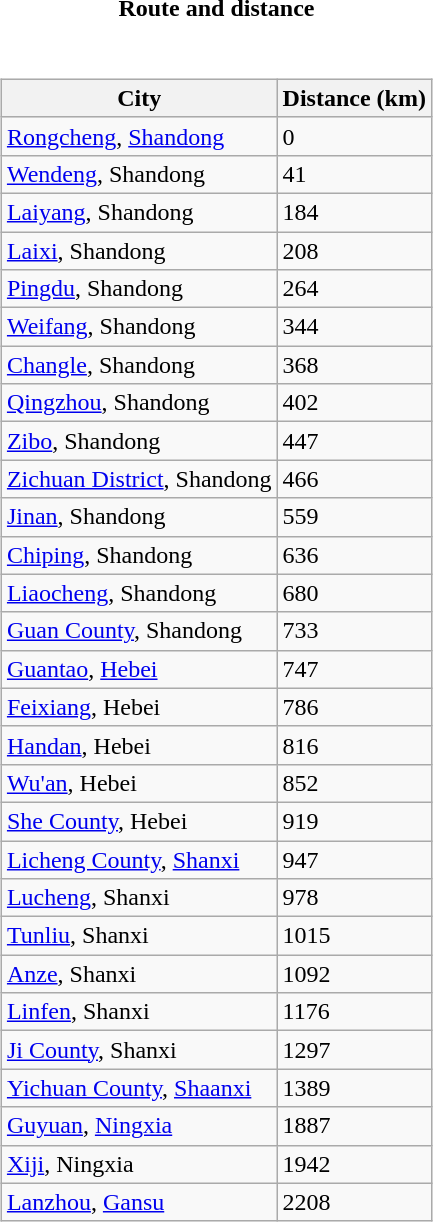<table style="font-size:100%;">
<tr>
<td style="width:33%; text-align:center;"><strong>Route and distance</strong></td>
</tr>
<tr valign="top">
<td><br><table class="wikitable sortable" style="margin-left:auto;margin-right:auto">
<tr style="background:#ececec;">
<th>City</th>
<th>Distance (km)</th>
</tr>
<tr>
<td><a href='#'>Rongcheng</a>, <a href='#'>Shandong</a></td>
<td>0</td>
</tr>
<tr>
<td><a href='#'>Wendeng</a>, Shandong</td>
<td>41</td>
</tr>
<tr>
<td><a href='#'>Laiyang</a>, Shandong</td>
<td>184</td>
</tr>
<tr>
<td><a href='#'>Laixi</a>, Shandong</td>
<td>208</td>
</tr>
<tr>
<td><a href='#'>Pingdu</a>, Shandong</td>
<td>264</td>
</tr>
<tr>
<td><a href='#'>Weifang</a>, Shandong</td>
<td>344</td>
</tr>
<tr>
<td><a href='#'>Changle</a>, Shandong</td>
<td>368</td>
</tr>
<tr>
<td><a href='#'>Qingzhou</a>, Shandong</td>
<td>402</td>
</tr>
<tr>
<td><a href='#'>Zibo</a>, Shandong</td>
<td>447</td>
</tr>
<tr>
<td><a href='#'>Zichuan District</a>, Shandong</td>
<td>466</td>
</tr>
<tr>
<td><a href='#'>Jinan</a>, Shandong</td>
<td>559</td>
</tr>
<tr>
<td><a href='#'>Chiping</a>, Shandong</td>
<td>636</td>
</tr>
<tr>
<td><a href='#'>Liaocheng</a>, Shandong</td>
<td>680</td>
</tr>
<tr>
<td><a href='#'>Guan County</a>, Shandong</td>
<td>733</td>
</tr>
<tr>
<td><a href='#'>Guantao</a>, <a href='#'>Hebei</a></td>
<td>747</td>
</tr>
<tr>
<td><a href='#'>Feixiang</a>, Hebei</td>
<td>786</td>
</tr>
<tr>
<td><a href='#'>Handan</a>, Hebei</td>
<td>816</td>
</tr>
<tr>
<td><a href='#'>Wu'an</a>, Hebei</td>
<td>852</td>
</tr>
<tr>
<td><a href='#'>She County</a>, Hebei</td>
<td>919</td>
</tr>
<tr>
<td><a href='#'>Licheng County</a>, <a href='#'>Shanxi</a></td>
<td>947</td>
</tr>
<tr>
<td><a href='#'>Lucheng</a>, Shanxi</td>
<td>978</td>
</tr>
<tr>
<td><a href='#'>Tunliu</a>, Shanxi</td>
<td>1015</td>
</tr>
<tr>
<td><a href='#'>Anze</a>, Shanxi</td>
<td>1092</td>
</tr>
<tr>
<td><a href='#'>Linfen</a>, Shanxi</td>
<td>1176</td>
</tr>
<tr>
<td><a href='#'>Ji County</a>, Shanxi</td>
<td>1297</td>
</tr>
<tr>
<td><a href='#'>Yichuan County</a>, <a href='#'>Shaanxi</a></td>
<td>1389</td>
</tr>
<tr>
<td><a href='#'>Guyuan</a>, <a href='#'>Ningxia</a></td>
<td>1887</td>
</tr>
<tr>
<td><a href='#'>Xiji</a>, Ningxia</td>
<td>1942</td>
</tr>
<tr>
<td><a href='#'>Lanzhou</a>, <a href='#'>Gansu</a></td>
<td>2208</td>
</tr>
</table>
</td>
</tr>
</table>
